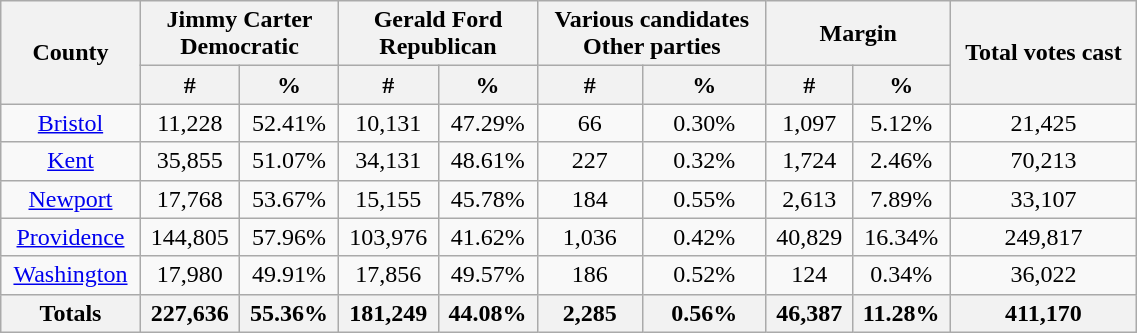<table width="60%"  class="wikitable sortable" style="text-align:center">
<tr>
<th style="text-align:center;" rowspan="2">County</th>
<th style="text-align:center;" colspan="2">Jimmy Carter<br>Democratic</th>
<th style="text-align:center;" colspan="2">Gerald Ford<br>Republican</th>
<th style="text-align:center;" colspan="2">Various candidates<br>Other parties</th>
<th style="text-align:center;" colspan="2">Margin</th>
<th style="text-align:center;" rowspan="2">Total votes cast</th>
</tr>
<tr>
<th style="text-align:center;" data-sort-type="number">#</th>
<th style="text-align:center;" data-sort-type="number">%</th>
<th style="text-align:center;" data-sort-type="number">#</th>
<th style="text-align:center;" data-sort-type="number">%</th>
<th style="text-align:center;" data-sort-type="number">#</th>
<th style="text-align:center;" data-sort-type="number">%</th>
<th style="text-align:center;" data-sort-type="number">#</th>
<th style="text-align:center;" data-sort-type="number">%</th>
</tr>
<tr style="text-align:center;">
<td><a href='#'>Bristol</a></td>
<td>11,228</td>
<td>52.41%</td>
<td>10,131</td>
<td>47.29%</td>
<td>66</td>
<td>0.30%</td>
<td>1,097</td>
<td>5.12%</td>
<td>21,425</td>
</tr>
<tr style="text-align:center;">
<td><a href='#'>Kent</a></td>
<td>35,855</td>
<td>51.07%</td>
<td>34,131</td>
<td>48.61%</td>
<td>227</td>
<td>0.32%</td>
<td>1,724</td>
<td>2.46%</td>
<td>70,213</td>
</tr>
<tr style="text-align:center;">
<td><a href='#'>Newport</a></td>
<td>17,768</td>
<td>53.67%</td>
<td>15,155</td>
<td>45.78%</td>
<td>184</td>
<td>0.55%</td>
<td>2,613</td>
<td>7.89%</td>
<td>33,107</td>
</tr>
<tr style="text-align:center;">
<td><a href='#'>Providence</a></td>
<td>144,805</td>
<td>57.96%</td>
<td>103,976</td>
<td>41.62%</td>
<td>1,036</td>
<td>0.42%</td>
<td>40,829</td>
<td>16.34%</td>
<td>249,817</td>
</tr>
<tr style="text-align:center;">
<td><a href='#'>Washington</a></td>
<td>17,980</td>
<td>49.91%</td>
<td>17,856</td>
<td>49.57%</td>
<td>186</td>
<td>0.52%</td>
<td>124</td>
<td>0.34%</td>
<td>36,022</td>
</tr>
<tr>
<th>Totals</th>
<th>227,636</th>
<th>55.36%</th>
<th>181,249</th>
<th>44.08%</th>
<th>2,285</th>
<th>0.56%</th>
<th>46,387</th>
<th>11.28%</th>
<th>411,170</th>
</tr>
</table>
